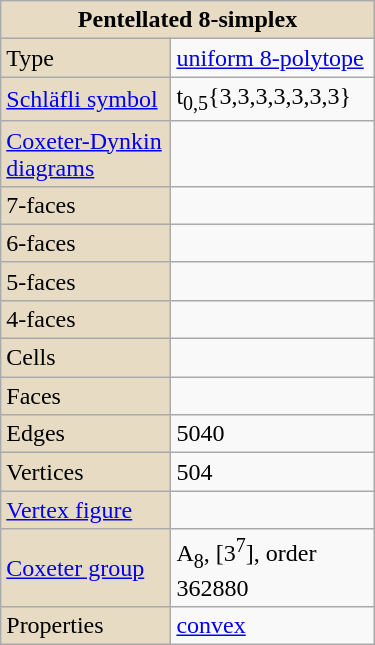<table class="wikitable" align="right" style="margin-left:10px" width="250">
<tr>
<th style="background:#e7dcc3;" colspan="2">Pentellated 8-simplex</th>
</tr>
<tr>
<td style="background:#e7dcc3;">Type</td>
<td><a href='#'>uniform 8-polytope</a></td>
</tr>
<tr>
<td style="background:#e7dcc3;"><a href='#'>Schläfli symbol</a></td>
<td>t<sub>0,5</sub>{3,3,3,3,3,3,3}</td>
</tr>
<tr>
<td style="background:#e7dcc3;"><a href='#'>Coxeter-Dynkin diagrams</a></td>
<td></td>
</tr>
<tr>
<td style="background:#e7dcc3;">7-faces</td>
<td></td>
</tr>
<tr>
<td style="background:#e7dcc3;">6-faces</td>
<td></td>
</tr>
<tr>
<td style="background:#e7dcc3;">5-faces</td>
<td></td>
</tr>
<tr>
<td style="background:#e7dcc3;">4-faces</td>
<td></td>
</tr>
<tr>
<td style="background:#e7dcc3;">Cells</td>
<td></td>
</tr>
<tr>
<td style="background:#e7dcc3;">Faces</td>
<td></td>
</tr>
<tr>
<td style="background:#e7dcc3;">Edges</td>
<td>5040</td>
</tr>
<tr>
<td style="background:#e7dcc3;">Vertices</td>
<td>504</td>
</tr>
<tr>
<td style="background:#e7dcc3;"><a href='#'>Vertex figure</a></td>
<td></td>
</tr>
<tr>
<td style="background:#e7dcc3;"><a href='#'>Coxeter group</a></td>
<td>A<sub>8</sub>, [3<sup>7</sup>], order 362880</td>
</tr>
<tr>
<td style="background:#e7dcc3;">Properties</td>
<td><a href='#'>convex</a></td>
</tr>
</table>
